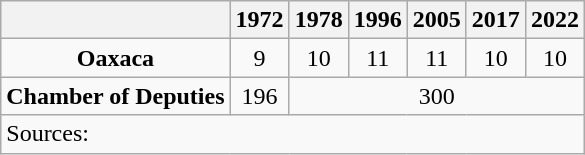<table class="wikitable" style="text-align: center">
<tr>
<th></th>
<th>1972</th>
<th>1978</th>
<th>1996</th>
<th>2005</th>
<th>2017</th>
<th>2022</th>
</tr>
<tr>
<td><strong>Oaxaca</strong></td>
<td>9</td>
<td>10</td>
<td>11</td>
<td>11</td>
<td>10</td>
<td>10</td>
</tr>
<tr>
<td><strong>Chamber of Deputies</strong></td>
<td>196</td>
<td colspan=5>300</td>
</tr>
<tr>
<td colspan=7 style="text-align: left">Sources: </td>
</tr>
</table>
